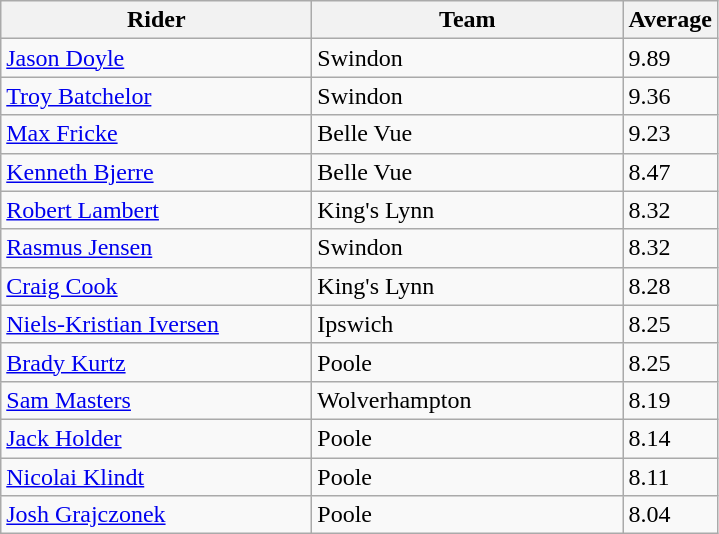<table class="wikitable" style="font-size: 100%">
<tr>
<th width=200>Rider</th>
<th width=200>Team</th>
<th width=40>Average</th>
</tr>
<tr>
<td align="left"> <a href='#'>Jason Doyle</a></td>
<td>Swindon</td>
<td>9.89</td>
</tr>
<tr>
<td align="left"> <a href='#'>Troy Batchelor</a></td>
<td>Swindon</td>
<td>9.36</td>
</tr>
<tr>
<td align="left"> <a href='#'>Max Fricke</a></td>
<td>Belle Vue</td>
<td>9.23</td>
</tr>
<tr>
<td align="left"> <a href='#'>Kenneth Bjerre</a></td>
<td>Belle Vue</td>
<td>8.47</td>
</tr>
<tr>
<td align="left"> <a href='#'>Robert Lambert</a></td>
<td>King's Lynn</td>
<td>8.32</td>
</tr>
<tr>
<td align="left"> <a href='#'>Rasmus Jensen</a></td>
<td>Swindon</td>
<td>8.32</td>
</tr>
<tr>
<td align="left"> <a href='#'>Craig Cook</a></td>
<td>King's Lynn</td>
<td>8.28</td>
</tr>
<tr>
<td align="left"> <a href='#'>Niels-Kristian Iversen</a></td>
<td>Ipswich</td>
<td>8.25</td>
</tr>
<tr>
<td align="left"> <a href='#'>Brady Kurtz</a></td>
<td>Poole</td>
<td>8.25</td>
</tr>
<tr>
<td align="left"> <a href='#'>Sam Masters</a></td>
<td>Wolverhampton</td>
<td>8.19</td>
</tr>
<tr>
<td align="left"> <a href='#'>Jack Holder</a></td>
<td>Poole</td>
<td>8.14</td>
</tr>
<tr>
<td align="left"> <a href='#'>Nicolai Klindt</a></td>
<td>Poole</td>
<td>8.11</td>
</tr>
<tr>
<td align="left"> <a href='#'>Josh Grajczonek</a></td>
<td>Poole</td>
<td>8.04</td>
</tr>
</table>
